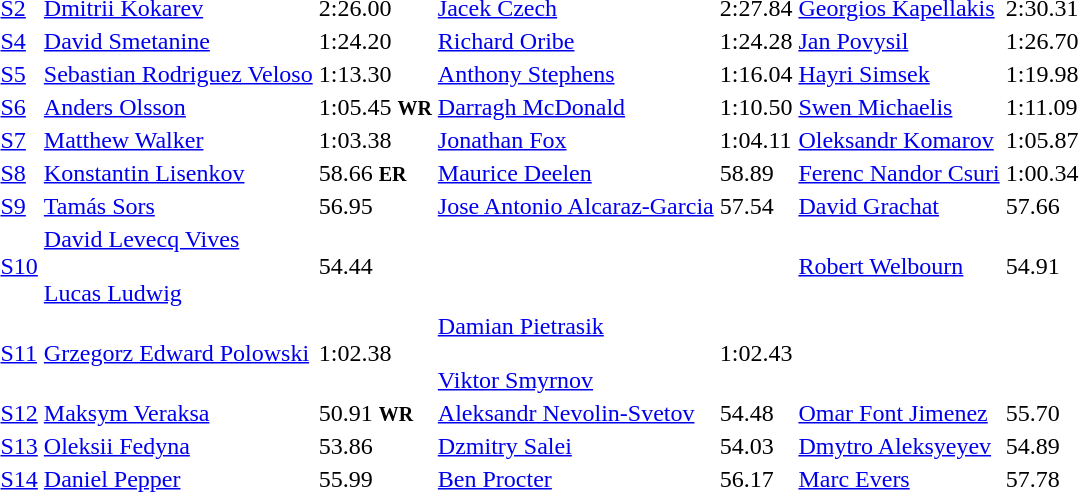<table>
<tr>
<td><a href='#'>S2</a></td>
<td><a href='#'>Dmitrii Kokarev</a><br></td>
<td>2:26.00</td>
<td><a href='#'>Jacek Czech</a><br></td>
<td>2:27.84</td>
<td><a href='#'>Georgios Kapellakis</a><br></td>
<td>2:30.31</td>
</tr>
<tr>
<td><a href='#'>S4</a></td>
<td><a href='#'>David Smetanine</a><br></td>
<td>1:24.20</td>
<td><a href='#'>Richard Oribe</a><br></td>
<td>1:24.28</td>
<td><a href='#'>Jan Povysil</a><br></td>
<td>1:26.70</td>
</tr>
<tr>
<td><a href='#'>S5</a></td>
<td><a href='#'>Sebastian Rodriguez Veloso</a><br></td>
<td>1:13.30</td>
<td><a href='#'>Anthony Stephens</a><br></td>
<td>1:16.04</td>
<td><a href='#'>Hayri Simsek</a><br></td>
<td>1:19.98</td>
</tr>
<tr>
<td><a href='#'>S6</a></td>
<td><a href='#'>Anders Olsson</a><br></td>
<td>1:05.45 <small><strong>WR</strong></small></td>
<td><a href='#'>Darragh McDonald</a><br></td>
<td>1:10.50</td>
<td><a href='#'>Swen Michaelis</a><br></td>
<td>1:11.09</td>
</tr>
<tr>
<td><a href='#'>S7</a></td>
<td><a href='#'>Matthew Walker</a><br></td>
<td>1:03.38</td>
<td><a href='#'>Jonathan Fox</a><br></td>
<td>1:04.11</td>
<td><a href='#'>Oleksandr Komarov</a><br></td>
<td>1:05.87</td>
</tr>
<tr>
<td><a href='#'>S8</a></td>
<td><a href='#'>Konstantin Lisenkov</a><br></td>
<td>58.66 <small><strong>ER</strong></small></td>
<td><a href='#'>Maurice Deelen</a><br></td>
<td>58.89</td>
<td><a href='#'>Ferenc Nandor Csuri</a><br></td>
<td>1:00.34</td>
</tr>
<tr>
<td><a href='#'>S9</a></td>
<td><a href='#'>Tamás Sors</a><br></td>
<td>56.95</td>
<td><a href='#'>Jose Antonio Alcaraz-Garcia</a><br></td>
<td>57.54</td>
<td><a href='#'>David Grachat</a><br></td>
<td>57.66</td>
</tr>
<tr>
<td><a href='#'>S10</a></td>
<td><a href='#'>David Levecq Vives</a><br><br><a href='#'>Lucas Ludwig</a><br></td>
<td>54.44</td>
<td></td>
<td></td>
<td><a href='#'>Robert Welbourn</a><br></td>
<td>54.91</td>
</tr>
<tr>
<td><a href='#'>S11</a></td>
<td><a href='#'>Grzegorz Edward Polowski</a><br></td>
<td>1:02.38</td>
<td><a href='#'>Damian Pietrasik</a><br><br><a href='#'>Viktor Smyrnov</a><br></td>
<td>1:02.43</td>
<td></td>
<td></td>
</tr>
<tr>
<td><a href='#'>S12</a></td>
<td><a href='#'>Maksym Veraksa</a><br></td>
<td>50.91 <small><strong>WR</strong></small></td>
<td><a href='#'>Aleksandr Nevolin-Svetov</a><br></td>
<td>54.48</td>
<td><a href='#'>Omar Font Jimenez</a><br></td>
<td>55.70</td>
</tr>
<tr>
<td><a href='#'>S13</a></td>
<td><a href='#'>Oleksii Fedyna</a><br></td>
<td>53.86</td>
<td><a href='#'>Dzmitry Salei</a><br></td>
<td>54.03</td>
<td><a href='#'>Dmytro Aleksyeyev</a><br></td>
<td>54.89</td>
</tr>
<tr>
<td><a href='#'>S14</a></td>
<td><a href='#'>Daniel Pepper</a><br></td>
<td>55.99</td>
<td><a href='#'>Ben Procter</a><br></td>
<td>56.17</td>
<td><a href='#'>Marc Evers</a><br></td>
<td>57.78</td>
</tr>
</table>
